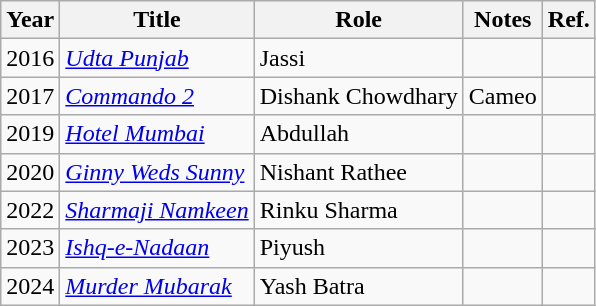<table class="wikitable sortable">
<tr>
<th>Year</th>
<th>Title</th>
<th>Role</th>
<th>Notes</th>
<th>Ref.</th>
</tr>
<tr>
<td>2016</td>
<td><em><a href='#'>Udta Punjab</a></em></td>
<td>Jassi</td>
<td></td>
<td></td>
</tr>
<tr>
<td>2017</td>
<td><em><a href='#'>Commando 2</a></em></td>
<td>Dishank Chowdhary</td>
<td>Cameo</td>
<td></td>
</tr>
<tr>
<td>2019</td>
<td><em><a href='#'>Hotel Mumbai</a></em></td>
<td>Abdullah</td>
<td></td>
<td></td>
</tr>
<tr>
<td>2020</td>
<td><em><a href='#'>Ginny Weds Sunny</a></em></td>
<td>Nishant Rathee</td>
<td></td>
<td></td>
</tr>
<tr>
<td>2022</td>
<td><em><a href='#'>Sharmaji Namkeen</a></em></td>
<td>Rinku Sharma</td>
<td></td>
<td></td>
</tr>
<tr>
<td>2023</td>
<td><em><a href='#'>Ishq-e-Nadaan</a></em></td>
<td>Piyush</td>
<td></td>
</tr>
<tr>
<td>2024</td>
<td><em><a href='#'>Murder Mubarak</a></em></td>
<td>Yash Batra</td>
<td></td>
<td></td>
</tr>
</table>
